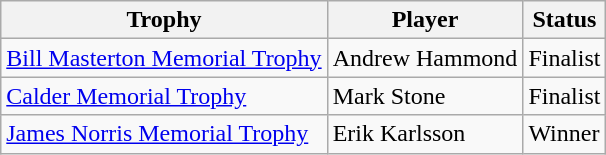<table class="wikitable">
<tr>
<th>Trophy</th>
<th>Player</th>
<th>Status</th>
</tr>
<tr>
<td><a href='#'>Bill Masterton Memorial Trophy</a></td>
<td>Andrew Hammond</td>
<td>Finalist</td>
</tr>
<tr>
<td><a href='#'>Calder Memorial Trophy</a></td>
<td>Mark Stone</td>
<td>Finalist</td>
</tr>
<tr>
<td><a href='#'>James Norris Memorial Trophy</a></td>
<td>Erik Karlsson</td>
<td>Winner</td>
</tr>
</table>
